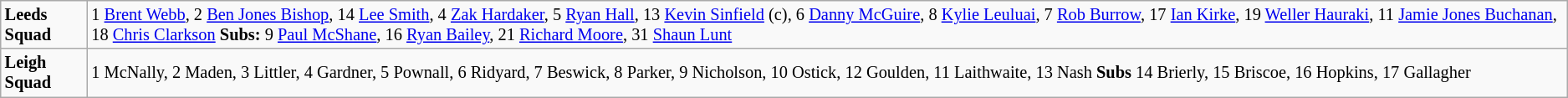<table class="wikitable" style="font-size:85%;">
<tr>
<td><strong>Leeds Squad</strong></td>
<td>1 <a href='#'>Brent Webb</a>, 2 <a href='#'>Ben Jones Bishop</a>, 14 <a href='#'>Lee Smith</a>, 4 <a href='#'>Zak Hardaker</a>, 5 <a href='#'>Ryan Hall</a>, 13 <a href='#'>Kevin Sinfield</a> (c), 6 <a href='#'>Danny McGuire</a>, 8 <a href='#'>Kylie Leuluai</a>, 7 <a href='#'>Rob Burrow</a>, 17 <a href='#'>Ian Kirke</a>, 19 <a href='#'>Weller Hauraki</a>, 11 <a href='#'>Jamie Jones Buchanan</a>, 18 <a href='#'>Chris Clarkson</a> <strong>Subs:</strong> 9 <a href='#'>Paul McShane</a>, 16 <a href='#'>Ryan Bailey</a>, 21 <a href='#'>Richard Moore</a>, 31 <a href='#'>Shaun Lunt</a></td>
</tr>
<tr>
<td><strong>Leigh Squad</strong></td>
<td>1 McNally, 2 Maden, 3 Littler, 4 Gardner, 5 Pownall, 6 Ridyard, 7 Beswick, 8 Parker, 9 Nicholson, 10 Ostick, 12 Goulden, 11 Laithwaite, 13 Nash <strong>Subs</strong> 14 Brierly, 15 Briscoe, 16 Hopkins, 17 Gallagher</td>
</tr>
</table>
